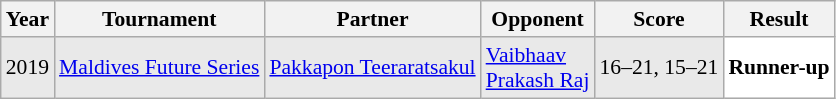<table class="sortable wikitable" style="font-size: 90%;">
<tr>
<th>Year</th>
<th>Tournament</th>
<th>Partner</th>
<th>Opponent</th>
<th>Score</th>
<th>Result</th>
</tr>
<tr style="background:#E9E9E9">
<td align="center">2019</td>
<td align="left"><a href='#'>Maldives Future Series</a></td>
<td align="left"> <a href='#'>Pakkapon Teeraratsakul</a></td>
<td align="left"> <a href='#'>Vaibhaav</a><br> <a href='#'>Prakash Raj</a></td>
<td align="left">16–21, 15–21</td>
<td style="text-align:left; background:white"> <strong>Runner-up</strong></td>
</tr>
</table>
